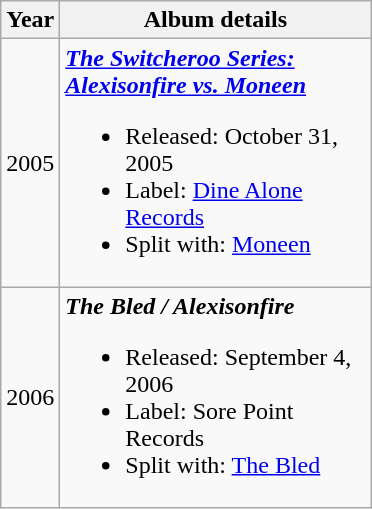<table class="wikitable">
<tr>
<th>Year</th>
<th width="200">Album details</th>
</tr>
<tr>
<td>2005</td>
<td><strong><em><a href='#'>The Switcheroo Series:<br>Alexisonfire vs. Moneen</a></em></strong><br><ul><li>Released: October 31, 2005</li><li>Label: <a href='#'>Dine Alone Records</a></li><li>Split with: <a href='#'>Moneen</a></li></ul></td>
</tr>
<tr>
<td>2006</td>
<td><strong><em>The Bled / Alexisonfire</em></strong><br><ul><li>Released: September 4, 2006</li><li>Label: Sore Point Records</li><li>Split with: <a href='#'>The Bled</a></li></ul></td>
</tr>
</table>
